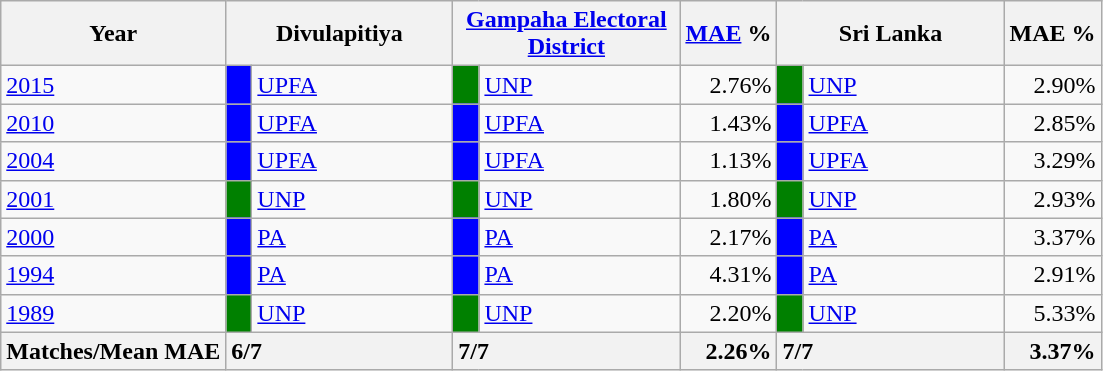<table class="wikitable">
<tr>
<th>Year</th>
<th colspan="2" width="144px">Divulapitiya</th>
<th colspan="2" width="144px"><a href='#'>Gampaha Electoral District</a></th>
<th><a href='#'>MAE</a> %</th>
<th colspan="2" width="144px">Sri Lanka</th>
<th>MAE %</th>
</tr>
<tr>
<td><a href='#'>2015</a></td>
<td style="background-color:blue;" width="10px"></td>
<td style="text-align:left;"><a href='#'>UPFA</a></td>
<td style="background-color:green;" width="10px"></td>
<td style="text-align:left;"><a href='#'>UNP</a></td>
<td style="text-align:right;">2.76%</td>
<td style="background-color:green;" width="10px"></td>
<td style="text-align:left;"><a href='#'>UNP</a></td>
<td style="text-align:right;">2.90%</td>
</tr>
<tr>
<td><a href='#'>2010</a></td>
<td style="background-color:blue;" width="10px"></td>
<td style="text-align:left;"><a href='#'>UPFA</a></td>
<td style="background-color:blue;" width="10px"></td>
<td style="text-align:left;"><a href='#'>UPFA</a></td>
<td style="text-align:right;">1.43%</td>
<td style="background-color:blue;" width="10px"></td>
<td style="text-align:left;"><a href='#'>UPFA</a></td>
<td style="text-align:right;">2.85%</td>
</tr>
<tr>
<td><a href='#'>2004</a></td>
<td style="background-color:blue;" width="10px"></td>
<td style="text-align:left;"><a href='#'>UPFA</a></td>
<td style="background-color:blue;" width="10px"></td>
<td style="text-align:left;"><a href='#'>UPFA</a></td>
<td style="text-align:right;">1.13%</td>
<td style="background-color:blue;" width="10px"></td>
<td style="text-align:left;"><a href='#'>UPFA</a></td>
<td style="text-align:right;">3.29%</td>
</tr>
<tr>
<td><a href='#'>2001</a></td>
<td style="background-color:green;" width="10px"></td>
<td style="text-align:left;"><a href='#'>UNP</a></td>
<td style="background-color:green;" width="10px"></td>
<td style="text-align:left;"><a href='#'>UNP</a></td>
<td style="text-align:right;">1.80%</td>
<td style="background-color:green;" width="10px"></td>
<td style="text-align:left;"><a href='#'>UNP</a></td>
<td style="text-align:right;">2.93%</td>
</tr>
<tr>
<td><a href='#'>2000</a></td>
<td style="background-color:blue;" width="10px"></td>
<td style="text-align:left;"><a href='#'>PA</a></td>
<td style="background-color:blue;" width="10px"></td>
<td style="text-align:left;"><a href='#'>PA</a></td>
<td style="text-align:right;">2.17%</td>
<td style="background-color:blue;" width="10px"></td>
<td style="text-align:left;"><a href='#'>PA</a></td>
<td style="text-align:right;">3.37%</td>
</tr>
<tr>
<td><a href='#'>1994</a></td>
<td style="background-color:blue;" width="10px"></td>
<td style="text-align:left;"><a href='#'>PA</a></td>
<td style="background-color:blue;" width="10px"></td>
<td style="text-align:left;"><a href='#'>PA</a></td>
<td style="text-align:right;">4.31%</td>
<td style="background-color:blue;" width="10px"></td>
<td style="text-align:left;"><a href='#'>PA</a></td>
<td style="text-align:right;">2.91%</td>
</tr>
<tr>
<td><a href='#'>1989</a></td>
<td style="background-color:green;" width="10px"></td>
<td style="text-align:left;"><a href='#'>UNP</a></td>
<td style="background-color:green;" width="10px"></td>
<td style="text-align:left;"><a href='#'>UNP</a></td>
<td style="text-align:right;">2.20%</td>
<td style="background-color:green;" width="10px"></td>
<td style="text-align:left;"><a href='#'>UNP</a></td>
<td style="text-align:right;">5.33%</td>
</tr>
<tr>
<th>Matches/Mean MAE</th>
<th style="text-align:left;"colspan="2" width="144px">6/7</th>
<th style="text-align:left;"colspan="2" width="144px">7/7</th>
<th style="text-align:right;">2.26%</th>
<th style="text-align:left;"colspan="2" width="144px">7/7</th>
<th style="text-align:right;">3.37%</th>
</tr>
</table>
